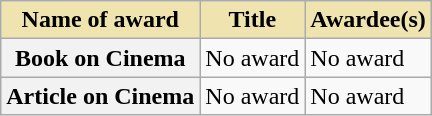<table class="wikitable plainrowheaders">
<tr>
<th style="background-color:#EFE4B0">Name of award</th>
<th style="background-color:#EFE4B0">Title</th>
<th style="background-color:#EFE4B0">Awardee(s)</th>
</tr>
<tr>
<th scope="row">Book on Cinema</th>
<td>No award</td>
<td>No award</td>
</tr>
<tr>
<th scope="row">Article on Cinema</th>
<td>No award</td>
<td>No award</td>
</tr>
</table>
